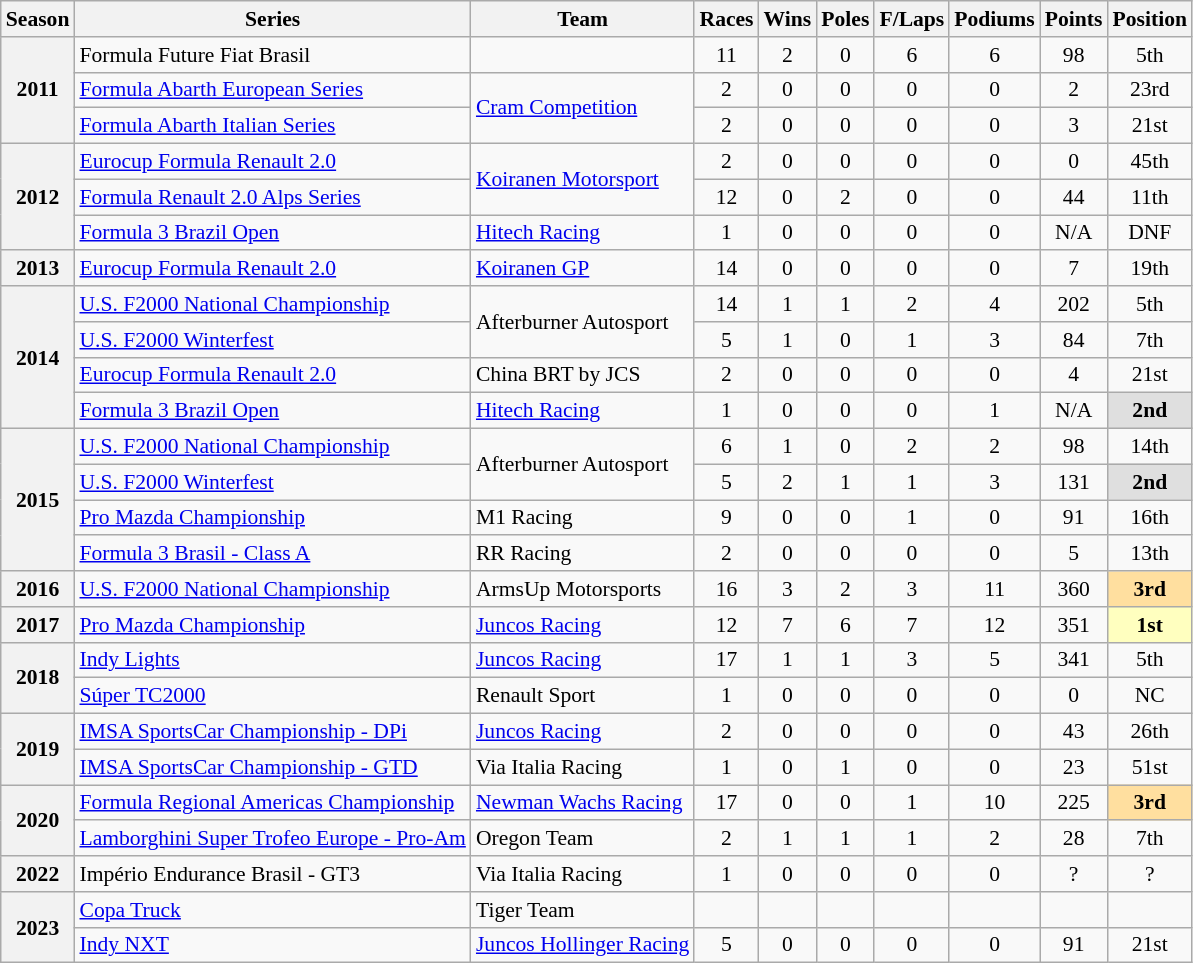<table class="wikitable" style="font-size: 90%; text-align:center">
<tr>
<th>Season</th>
<th>Series</th>
<th>Team</th>
<th>Races</th>
<th>Wins</th>
<th>Poles</th>
<th>F/Laps</th>
<th>Podiums</th>
<th>Points</th>
<th>Position</th>
</tr>
<tr>
<th rowspan="3">2011</th>
<td align=left>Formula Future Fiat Brasil</td>
<td></td>
<td>11</td>
<td>2</td>
<td>0</td>
<td>6</td>
<td>6</td>
<td>98</td>
<td>5th</td>
</tr>
<tr>
<td align=left><a href='#'>Formula Abarth European Series</a></td>
<td rowspan="2" align=left><a href='#'>Cram Competition</a></td>
<td>2</td>
<td>0</td>
<td>0</td>
<td>0</td>
<td>0</td>
<td>2</td>
<td>23rd</td>
</tr>
<tr>
<td align=left><a href='#'>Formula Abarth Italian Series</a></td>
<td>2</td>
<td>0</td>
<td>0</td>
<td>0</td>
<td>0</td>
<td>3</td>
<td>21st</td>
</tr>
<tr>
<th rowspan="3">2012</th>
<td align=left><a href='#'>Eurocup Formula Renault 2.0</a></td>
<td rowspan="2" align=left><a href='#'>Koiranen Motorsport</a></td>
<td>2</td>
<td>0</td>
<td>0</td>
<td>0</td>
<td>0</td>
<td>0</td>
<td>45th</td>
</tr>
<tr>
<td align=left><a href='#'>Formula Renault 2.0 Alps Series</a></td>
<td>12</td>
<td>0</td>
<td>2</td>
<td>0</td>
<td>0</td>
<td>44</td>
<td>11th</td>
</tr>
<tr>
<td align=left><a href='#'>Formula 3 Brazil Open</a></td>
<td align=left><a href='#'>Hitech Racing</a></td>
<td>1</td>
<td>0</td>
<td>0</td>
<td>0</td>
<td>0</td>
<td>N/A</td>
<td>DNF</td>
</tr>
<tr>
<th>2013</th>
<td align=left><a href='#'>Eurocup Formula Renault 2.0</a></td>
<td align=left><a href='#'>Koiranen GP</a></td>
<td>14</td>
<td>0</td>
<td>0</td>
<td>0</td>
<td>0</td>
<td>7</td>
<td>19th</td>
</tr>
<tr>
<th rowspan="4">2014</th>
<td align=left><a href='#'>U.S. F2000 National Championship</a></td>
<td rowspan="2" align=left>Afterburner Autosport</td>
<td>14</td>
<td>1</td>
<td>1</td>
<td>2</td>
<td>4</td>
<td>202</td>
<td>5th</td>
</tr>
<tr>
<td align=left><a href='#'>U.S. F2000 Winterfest</a></td>
<td>5</td>
<td>1</td>
<td>0</td>
<td>1</td>
<td>3</td>
<td>84</td>
<td>7th</td>
</tr>
<tr>
<td align=left><a href='#'>Eurocup Formula Renault 2.0</a></td>
<td align=left>China BRT by JCS</td>
<td>2</td>
<td>0</td>
<td>0</td>
<td>0</td>
<td>0</td>
<td>4</td>
<td>21st</td>
</tr>
<tr>
<td align=left><a href='#'>Formula 3 Brazil Open</a></td>
<td align=left><a href='#'>Hitech Racing</a></td>
<td>1</td>
<td>0</td>
<td>0</td>
<td>0</td>
<td>1</td>
<td>N/A</td>
<td style="background:#DFDFDF;"><strong>2nd</strong></td>
</tr>
<tr>
<th rowspan="4">2015</th>
<td align=left><a href='#'>U.S. F2000 National Championship</a></td>
<td rowspan="2" align=left>Afterburner Autosport</td>
<td>6</td>
<td>1</td>
<td>0</td>
<td>2</td>
<td>2</td>
<td>98</td>
<td>14th</td>
</tr>
<tr>
<td align=left><a href='#'>U.S. F2000 Winterfest</a></td>
<td>5</td>
<td>2</td>
<td>1</td>
<td>1</td>
<td>3</td>
<td>131</td>
<td style="background:#DFDFDF;"><strong>2nd</strong></td>
</tr>
<tr>
<td align=left><a href='#'>Pro Mazda Championship</a></td>
<td align=left>M1 Racing</td>
<td>9</td>
<td>0</td>
<td>0</td>
<td>1</td>
<td>0</td>
<td>91</td>
<td>16th</td>
</tr>
<tr>
<td align=left><a href='#'>Formula 3 Brasil - Class A</a></td>
<td align=left>RR Racing</td>
<td>2</td>
<td>0</td>
<td>0</td>
<td>0</td>
<td>0</td>
<td>5</td>
<td>13th</td>
</tr>
<tr>
<th>2016</th>
<td align=left><a href='#'>U.S. F2000 National Championship</a></td>
<td align=left>ArmsUp Motorsports</td>
<td>16</td>
<td>3</td>
<td>2</td>
<td>3</td>
<td>11</td>
<td>360</td>
<td style="background:#FFDF9F;"><strong>3rd</strong></td>
</tr>
<tr>
<th>2017</th>
<td align=left><a href='#'>Pro Mazda Championship</a></td>
<td align=left><a href='#'>Juncos Racing</a></td>
<td>12</td>
<td>7</td>
<td>6</td>
<td>7</td>
<td>12</td>
<td>351</td>
<td style="background:#FFFFBF;"><strong>1st</strong></td>
</tr>
<tr>
<th rowspan="2">2018</th>
<td align=left><a href='#'>Indy Lights</a></td>
<td align=left><a href='#'>Juncos Racing</a></td>
<td>17</td>
<td>1</td>
<td>1</td>
<td>3</td>
<td>5</td>
<td>341</td>
<td>5th</td>
</tr>
<tr>
<td align=left><a href='#'>Súper TC2000</a></td>
<td align=left>Renault Sport</td>
<td>1</td>
<td>0</td>
<td>0</td>
<td>0</td>
<td>0</td>
<td>0</td>
<td>NC</td>
</tr>
<tr>
<th rowspan="2">2019</th>
<td align=left><a href='#'>IMSA SportsCar Championship - DPi</a></td>
<td align=left><a href='#'>Juncos Racing</a></td>
<td>2</td>
<td>0</td>
<td>0</td>
<td>0</td>
<td>0</td>
<td>43</td>
<td>26th</td>
</tr>
<tr>
<td align=left><a href='#'>IMSA SportsCar Championship - GTD</a></td>
<td align=left>Via Italia Racing</td>
<td>1</td>
<td>0</td>
<td>1</td>
<td>0</td>
<td>0</td>
<td>23</td>
<td>51st</td>
</tr>
<tr>
<th rowspan="2">2020</th>
<td align=left><a href='#'>Formula Regional Americas Championship</a></td>
<td align=left><a href='#'>Newman Wachs Racing</a></td>
<td>17</td>
<td>0</td>
<td>0</td>
<td>1</td>
<td>10</td>
<td>225</td>
<td style="background:#FFDF9F;"><strong>3rd</strong></td>
</tr>
<tr>
<td align=left><a href='#'>Lamborghini Super Trofeo Europe - Pro-Am</a></td>
<td align=left>Oregon Team</td>
<td>2</td>
<td>1</td>
<td>1</td>
<td>1</td>
<td>2</td>
<td>28</td>
<td>7th</td>
</tr>
<tr>
<th>2022</th>
<td align=left>Império Endurance Brasil - GT3</td>
<td align=left>Via Italia Racing</td>
<td>1</td>
<td>0</td>
<td>0</td>
<td>0</td>
<td>0</td>
<td>?</td>
<td>?</td>
</tr>
<tr>
<th rowspan="2">2023</th>
<td align=left><a href='#'>Copa Truck</a></td>
<td align=left>Tiger Team</td>
<td></td>
<td></td>
<td></td>
<td></td>
<td></td>
<td></td>
<td></td>
</tr>
<tr>
<td align=left><a href='#'>Indy NXT</a></td>
<td align=left><a href='#'>Juncos Hollinger Racing</a></td>
<td>5</td>
<td>0</td>
<td>0</td>
<td>0</td>
<td>0</td>
<td>91</td>
<td>21st</td>
</tr>
</table>
